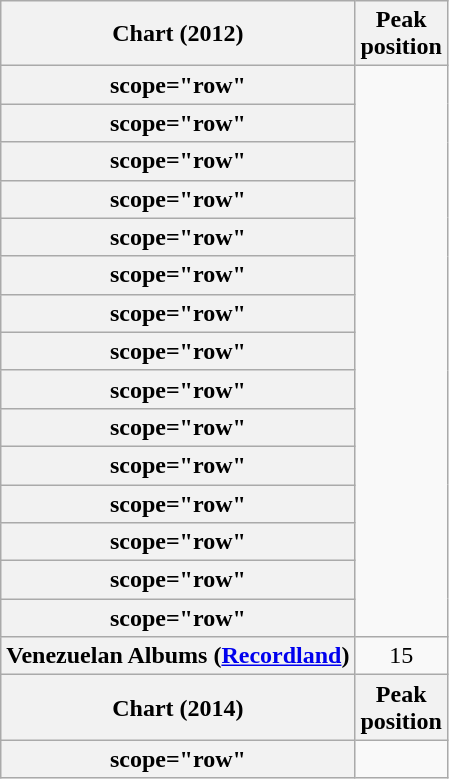<table class="wikitable sortable plainrowheaders">
<tr>
<th scope="col">Chart (2012)</th>
<th scope="col">Peak<br>position</th>
</tr>
<tr>
<th>scope="row"</th>
</tr>
<tr>
<th>scope="row"</th>
</tr>
<tr>
<th>scope="row"</th>
</tr>
<tr>
<th>scope="row"</th>
</tr>
<tr>
<th>scope="row"</th>
</tr>
<tr>
<th>scope="row"</th>
</tr>
<tr>
<th>scope="row"</th>
</tr>
<tr>
<th>scope="row"</th>
</tr>
<tr>
<th>scope="row"</th>
</tr>
<tr>
<th>scope="row"</th>
</tr>
<tr>
<th>scope="row"</th>
</tr>
<tr>
<th>scope="row"</th>
</tr>
<tr>
<th>scope="row"</th>
</tr>
<tr>
<th>scope="row"</th>
</tr>
<tr>
<th>scope="row"</th>
</tr>
<tr>
<th scope="row">Venezuelan Albums (<a href='#'>Recordland</a>)</th>
<td align="center">15</td>
</tr>
<tr>
<th scope="col">Chart (2014)</th>
<th scope="col">Peak<br>position</th>
</tr>
<tr>
<th>scope="row"</th>
</tr>
</table>
